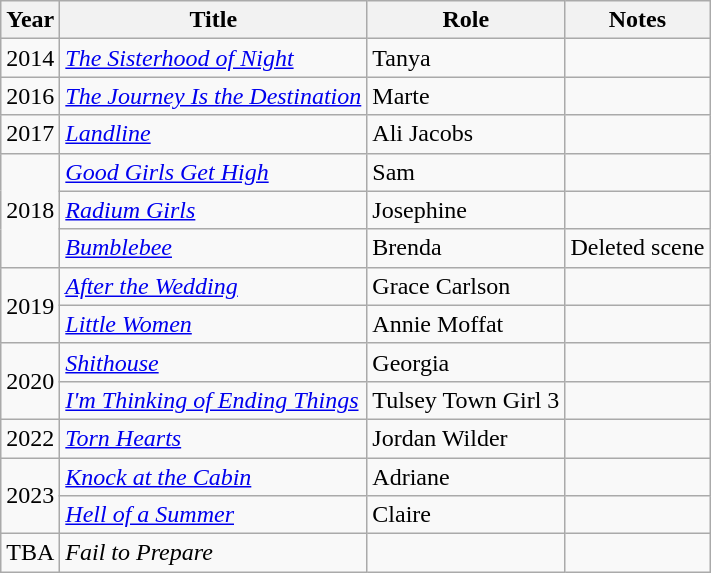<table class="wikitable sortable">
<tr>
<th scope="col">Year</th>
<th scope="col">Title</th>
<th scope="col">Role</th>
<th scope="col">Notes</th>
</tr>
<tr>
<td>2014</td>
<td scope="row"><em><a href='#'>The Sisterhood of Night</a></em></td>
<td>Tanya</td>
<td></td>
</tr>
<tr>
<td>2016</td>
<td scope="row"><em><a href='#'>The Journey Is the Destination</a></em></td>
<td>Marte</td>
<td></td>
</tr>
<tr>
<td>2017</td>
<td scope="row"><em><a href='#'>Landline</a></em></td>
<td>Ali Jacobs</td>
<td></td>
</tr>
<tr>
<td rowspan=3>2018</td>
<td scope="row"><em><a href='#'>Good Girls Get High</a></em></td>
<td>Sam</td>
<td></td>
</tr>
<tr>
<td scope="row"><em><a href='#'>Radium Girls</a></em></td>
<td>Josephine</td>
<td></td>
</tr>
<tr>
<td scope="row"><em><a href='#'>Bumblebee</a></em></td>
<td>Brenda</td>
<td>Deleted scene</td>
</tr>
<tr>
<td rowspan=2>2019</td>
<td scope="row"><em><a href='#'>After the Wedding</a></em></td>
<td>Grace Carlson</td>
<td></td>
</tr>
<tr>
<td scope="row"><em><a href='#'>Little Women</a></em></td>
<td>Annie Moffat</td>
<td></td>
</tr>
<tr>
<td rowspan=2>2020</td>
<td scope="row"><em><a href='#'>Shithouse</a></em></td>
<td>Georgia</td>
<td></td>
</tr>
<tr>
<td scope="row"><em><a href='#'>I'm Thinking of Ending Things</a></em></td>
<td>Tulsey Town Girl 3</td>
<td></td>
</tr>
<tr>
<td>2022</td>
<td scope="row"><em><a href='#'>Torn Hearts</a></em></td>
<td>Jordan Wilder</td>
<td></td>
</tr>
<tr>
<td rowspan="2">2023</td>
<td scope="row"><em><a href='#'>Knock at the Cabin</a></em></td>
<td>Adriane</td>
<td></td>
</tr>
<tr>
<td><em><a href='#'>Hell of a Summer</a></em></td>
<td>Claire</td>
<td></td>
</tr>
<tr>
<td>TBA</td>
<td scope="row"><em>Fail to Prepare</em></td>
<td></td>
<td></td>
</tr>
</table>
